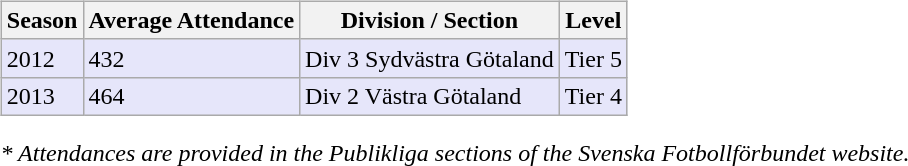<table>
<tr>
<td valign="top" width=0%><br><table class="wikitable">
<tr style="background:#f0f6fa;">
<th><strong>Season</strong></th>
<th><strong>Average Attendance</strong></th>
<th><strong>Division / Section</strong></th>
<th><strong>Level</strong></th>
</tr>
<tr>
<td style="background:#E6E6FA;">2012</td>
<td style="background:#E6E6FA;">432</td>
<td style="background:#E6E6FA;">Div 3 Sydvästra Götaland</td>
<td style="background:#E6E6FA;">Tier 5</td>
</tr>
<tr>
<td style="background:#E6E6FA;">2013</td>
<td style="background:#E6E6FA;">464</td>
<td style="background:#E6E6FA;">Div 2 Västra Götaland</td>
<td style="background:#E6E6FA;">Tier 4</td>
</tr>
</table>
<em>* Attendances are provided in the Publikliga sections of the Svenska Fotbollförbundet website.</em></td>
</tr>
</table>
